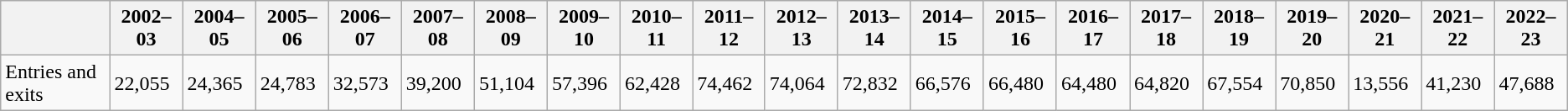<table class="wikitable">
<tr>
<th></th>
<th>2002–03</th>
<th>2004–05</th>
<th>2005–06</th>
<th>2006–07</th>
<th>2007–08</th>
<th>2008–09</th>
<th>2009–10</th>
<th>2010–11</th>
<th>2011–12</th>
<th>2012–13</th>
<th>2013–14</th>
<th>2014–15</th>
<th>2015–16</th>
<th>2016–17</th>
<th>2017–18</th>
<th>2018–19</th>
<th>2019–20</th>
<th>2020–21</th>
<th>2021–22</th>
<th>2022–23</th>
</tr>
<tr>
<td>Entries and exits</td>
<td>22,055</td>
<td>24,365</td>
<td>24,783</td>
<td>32,573</td>
<td>39,200</td>
<td>51,104</td>
<td>57,396</td>
<td>62,428</td>
<td>74,462</td>
<td>74,064</td>
<td>72,832</td>
<td>66,576</td>
<td>66,480</td>
<td>64,480</td>
<td>64,820</td>
<td>67,554</td>
<td>70,850</td>
<td>13,556</td>
<td>41,230</td>
<td>47,688</td>
</tr>
</table>
